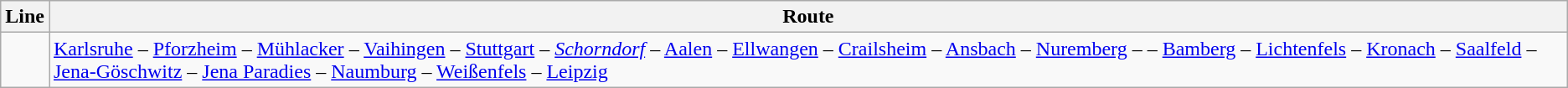<table class="wikitable">
<tr>
<th>Line</th>
<th colspan="2">Route</th>
</tr>
<tr>
<td rowspan="2"></td>
<td rowspan="2"><a href='#'>Karlsruhe</a> – <a href='#'>Pforzheim</a> – <a href='#'>Mühlacker</a> – <a href='#'>Vaihingen</a> – <a href='#'>Stuttgart</a> – <em><a href='#'>Schorndorf</a></em> –  <a href='#'>Aalen</a> – <a href='#'>Ellwangen</a> – <a href='#'>Crailsheim</a> – <a href='#'>Ansbach</a> – <a href='#'>Nuremberg</a> –  – <a href='#'>Bamberg</a> – <a href='#'>Lichtenfels</a> – <a href='#'>Kronach</a> – <a href='#'>Saalfeld</a> – <a href='#'>Jena-Göschwitz</a> – <a href='#'>Jena Paradies</a> – <a href='#'>Naumburg</a> – <a href='#'>Weißenfels</a> – <a href='#'>Leipzig</a><em></td>
</tr>
<tr>
</tr>
</table>
